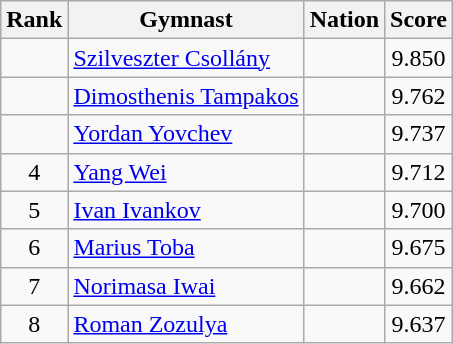<table class="wikitable sortable" style="text-align:center">
<tr>
<th>Rank</th>
<th>Gymnast</th>
<th>Nation</th>
<th>Score</th>
</tr>
<tr>
<td></td>
<td align=left><a href='#'>Szilveszter Csollány</a></td>
<td align=left></td>
<td>9.850</td>
</tr>
<tr>
<td></td>
<td align=left><a href='#'>Dimosthenis Tampakos</a></td>
<td align=left></td>
<td>9.762</td>
</tr>
<tr>
<td></td>
<td align=left><a href='#'>Yordan Yovchev</a></td>
<td align=left></td>
<td>9.737</td>
</tr>
<tr>
<td>4</td>
<td align=left><a href='#'>Yang Wei</a></td>
<td align=left></td>
<td>9.712</td>
</tr>
<tr>
<td>5</td>
<td align=left><a href='#'>Ivan Ivankov</a></td>
<td align=left></td>
<td>9.700</td>
</tr>
<tr>
<td>6</td>
<td align=left><a href='#'>Marius Toba</a></td>
<td align=left></td>
<td>9.675</td>
</tr>
<tr>
<td>7</td>
<td align=left><a href='#'>Norimasa Iwai</a></td>
<td align=left></td>
<td>9.662</td>
</tr>
<tr>
<td>8</td>
<td align=left><a href='#'>Roman Zozulya</a></td>
<td align=left></td>
<td>9.637</td>
</tr>
</table>
